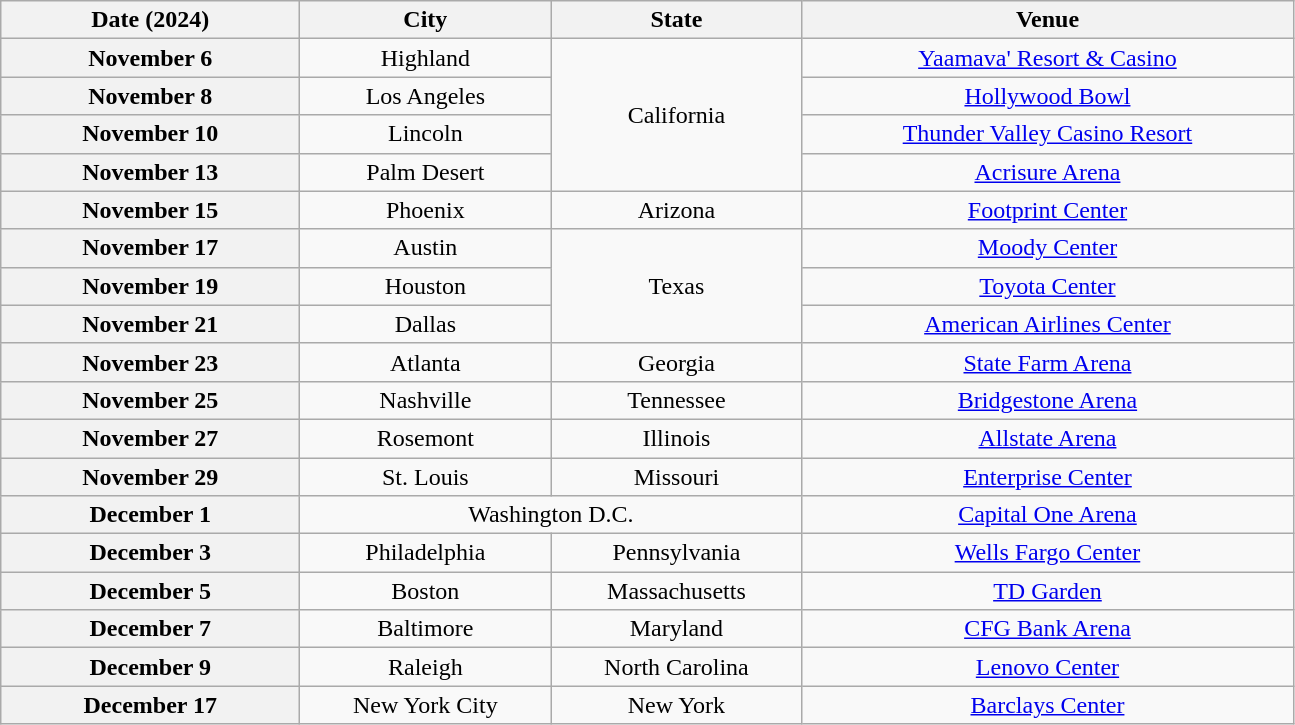<table class="wikitable sortable plainrowheaders" style="text-align:center;">
<tr>
<th scope="col" style="width:12em;">Date (2024)</th>
<th scope="col" style="width:10em;">City</th>
<th scope="col" style="width:10em;">State</th>
<th scope="col" style="width:20em;">Venue</th>
</tr>
<tr>
<th scope="row" style="text-align:center;">November 6</th>
<td>Highland</td>
<td rowspan="4">California</td>
<td><a href='#'>Yaamava' Resort & Casino</a></td>
</tr>
<tr>
<th scope="row" style="text-align:center;">November 8</th>
<td>Los Angeles</td>
<td><a href='#'>Hollywood Bowl</a></td>
</tr>
<tr>
<th scope="row" style="text-align:center;">November 10</th>
<td>Lincoln</td>
<td><a href='#'>Thunder Valley Casino Resort</a></td>
</tr>
<tr>
<th scope="row" style="text-align:center;">November 13</th>
<td>Palm Desert</td>
<td><a href='#'>Acrisure Arena</a></td>
</tr>
<tr>
<th scope="row" style="text-align:center;">November 15</th>
<td>Phoenix</td>
<td>Arizona</td>
<td><a href='#'>Footprint Center</a></td>
</tr>
<tr>
<th scope="row" style="text-align:center;">November 17</th>
<td>Austin</td>
<td rowspan="3">Texas</td>
<td><a href='#'>Moody Center</a></td>
</tr>
<tr>
<th scope="row" style="text-align:center;">November 19</th>
<td>Houston</td>
<td><a href='#'>Toyota Center</a></td>
</tr>
<tr>
<th scope="row" style="text-align:center;">November 21</th>
<td>Dallas</td>
<td><a href='#'>American Airlines Center</a></td>
</tr>
<tr>
<th scope="row" style="text-align:center;">November 23</th>
<td>Atlanta</td>
<td>Georgia</td>
<td><a href='#'>State Farm Arena</a></td>
</tr>
<tr>
<th scope="row" style="text-align:center;">November 25</th>
<td>Nashville</td>
<td>Tennessee</td>
<td><a href='#'>Bridgestone Arena</a></td>
</tr>
<tr>
<th scope="row" style="text-align:center;">November 27</th>
<td>Rosemont</td>
<td>Illinois</td>
<td><a href='#'>Allstate Arena</a></td>
</tr>
<tr>
<th scope="row" style="text-align:center;">November 29</th>
<td>St. Louis</td>
<td>Missouri</td>
<td><a href='#'>Enterprise Center</a></td>
</tr>
<tr>
<th scope="row" style="text-align:center;">December 1</th>
<td colspan="2">Washington D.C.</td>
<td><a href='#'>Capital One Arena</a></td>
</tr>
<tr>
<th scope="row" style="text-align:center;">December 3</th>
<td>Philadelphia</td>
<td>Pennsylvania</td>
<td><a href='#'>Wells Fargo Center</a></td>
</tr>
<tr>
<th scope="row" style="text-align:center;">December 5</th>
<td>Boston</td>
<td>Massachusetts</td>
<td><a href='#'>TD Garden</a></td>
</tr>
<tr>
<th scope="row" style="text-align:center;">December 7</th>
<td>Baltimore</td>
<td>Maryland</td>
<td><a href='#'>CFG Bank Arena</a></td>
</tr>
<tr>
<th scope="row" style="text-align:center;">December 9</th>
<td>Raleigh</td>
<td>North Carolina</td>
<td><a href='#'>Lenovo Center</a></td>
</tr>
<tr>
<th scope="row" style="text-align:center;">December 17</th>
<td>New York City</td>
<td>New York</td>
<td><a href='#'>Barclays Center</a></td>
</tr>
</table>
